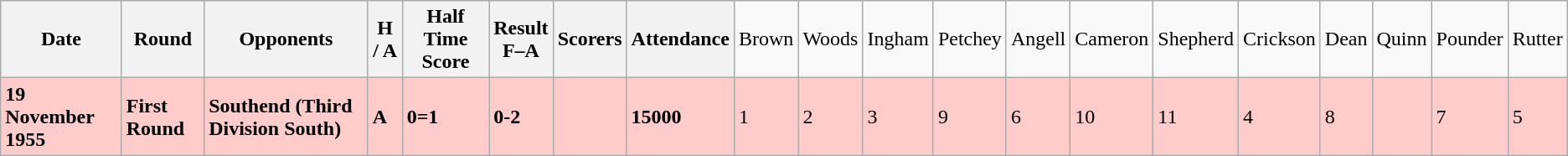<table class="wikitable">
<tr>
<th><strong>Date</strong></th>
<th><strong>Round</strong></th>
<th><strong>Opponents</strong></th>
<th><strong>H / A</strong></th>
<th><strong>Half Time Score</strong></th>
<th><strong>Result<br>F–A</strong></th>
<th><strong>Scorers</strong></th>
<th><strong>Attendance</strong></th>
<td>Brown</td>
<td>Woods</td>
<td>Ingham</td>
<td>Petchey</td>
<td>Angell</td>
<td>Cameron</td>
<td>Shepherd</td>
<td>Crickson</td>
<td>Dean</td>
<td>Quinn</td>
<td>Pounder</td>
<td>Rutter</td>
</tr>
<tr bgcolor="#ffcccc">
<td><strong>19 November 1955</strong></td>
<td><strong>First Round</strong></td>
<td><strong>Southend (Third Division South)</strong></td>
<td><strong>A</strong></td>
<td><strong>0=1</strong></td>
<td><strong>0-2</strong></td>
<td></td>
<td><strong>15000</strong></td>
<td>1</td>
<td>2</td>
<td>3</td>
<td>9</td>
<td>6</td>
<td>10</td>
<td>11</td>
<td>4</td>
<td>8</td>
<td></td>
<td>7</td>
<td>5</td>
</tr>
</table>
